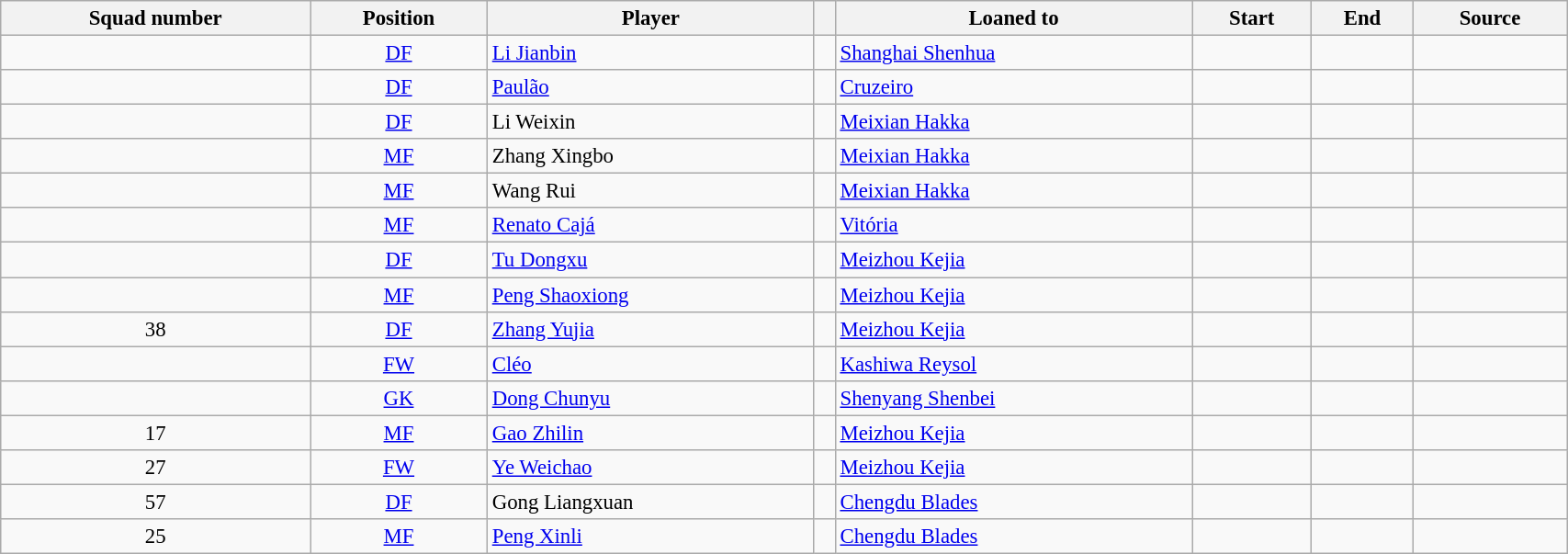<table class="wikitable sortable" style="width:90%; text-align:center; font-size:95%; text-align:left;">
<tr>
<th><strong>Squad number</strong></th>
<th><strong>Position</strong></th>
<th><strong>Player</strong></th>
<th></th>
<th><strong>Loaned to</strong></th>
<th><strong>Start</strong></th>
<th><strong>End</strong></th>
<th><strong>Source</strong></th>
</tr>
<tr>
<td align=center></td>
<td align=center><a href='#'>DF</a></td>
<td align=left> <a href='#'>Li Jianbin</a></td>
<td align=center></td>
<td align=left> <a href='#'>Shanghai Shenhua</a></td>
<td></td>
<td></td>
<td align=center></td>
</tr>
<tr>
<td align=center></td>
<td align=center><a href='#'>DF</a></td>
<td align=left> <a href='#'>Paulão</a></td>
<td align=center></td>
<td align=left> <a href='#'>Cruzeiro</a></td>
<td></td>
<td></td>
<td align=center></td>
</tr>
<tr>
<td></td>
<td align=center><a href='#'>DF</a></td>
<td align=left> Li Weixin</td>
<td align=center></td>
<td align=left> <a href='#'>Meixian Hakka</a></td>
<td></td>
<td></td>
<td align=center></td>
</tr>
<tr>
<td></td>
<td align=center><a href='#'>MF</a></td>
<td align=left> Zhang Xingbo</td>
<td align=center></td>
<td align=left> <a href='#'>Meixian Hakka</a></td>
<td></td>
<td></td>
<td align=center></td>
</tr>
<tr>
<td></td>
<td align=center><a href='#'>MF</a></td>
<td align=left> Wang Rui</td>
<td align=center></td>
<td align=left> <a href='#'>Meixian Hakka</a></td>
<td></td>
<td></td>
<td align=center></td>
</tr>
<tr>
<td align=center></td>
<td align=center><a href='#'>MF</a></td>
<td align=left> <a href='#'>Renato Cajá</a></td>
<td align=center></td>
<td align=left> <a href='#'>Vitória</a></td>
<td></td>
<td></td>
<td align=center></td>
</tr>
<tr>
<td align=center></td>
<td align=center><a href='#'>DF</a></td>
<td align=left> <a href='#'>Tu Dongxu</a></td>
<td align=center></td>
<td align=left> <a href='#'>Meizhou Kejia</a></td>
<td></td>
<td></td>
<td align=center></td>
</tr>
<tr>
<td align=center></td>
<td align=center><a href='#'>MF</a></td>
<td align=left> <a href='#'>Peng Shaoxiong</a></td>
<td align=center></td>
<td align=left> <a href='#'>Meizhou Kejia</a></td>
<td></td>
<td></td>
<td align=center></td>
</tr>
<tr>
<td align=center>38</td>
<td align=center><a href='#'>DF</a></td>
<td align=left> <a href='#'>Zhang Yujia</a></td>
<td align=center></td>
<td align=left> <a href='#'>Meizhou Kejia</a></td>
<td></td>
<td></td>
<td align=center></td>
</tr>
<tr>
<td align=center></td>
<td align=center><a href='#'>FW</a></td>
<td align=left> <a href='#'>Cléo</a></td>
<td align=center></td>
<td align=left> <a href='#'>Kashiwa Reysol</a></td>
<td></td>
<td></td>
<td align=center></td>
</tr>
<tr>
<td align=center></td>
<td align=center><a href='#'>GK</a></td>
<td align=left> <a href='#'>Dong Chunyu</a></td>
<td align=center></td>
<td align=left> <a href='#'>Shenyang Shenbei</a></td>
<td></td>
<td></td>
<td align=center></td>
</tr>
<tr>
<td align=center>17</td>
<td align=center><a href='#'>MF</a></td>
<td align=left> <a href='#'>Gao Zhilin</a></td>
<td align=center></td>
<td align=left> <a href='#'>Meizhou Kejia</a></td>
<td></td>
<td></td>
<td align=center></td>
</tr>
<tr>
<td align=center>27</td>
<td align=center><a href='#'>FW</a></td>
<td align=left> <a href='#'>Ye Weichao</a></td>
<td align=center></td>
<td align=left> <a href='#'>Meizhou Kejia</a></td>
<td></td>
<td></td>
<td align=center></td>
</tr>
<tr>
<td align=center>57</td>
<td align=center><a href='#'>DF</a></td>
<td align=left> Gong Liangxuan</td>
<td align=center></td>
<td align=left> <a href='#'>Chengdu Blades</a></td>
<td></td>
<td></td>
<td align=center></td>
</tr>
<tr>
<td align=center>25</td>
<td align=center><a href='#'>MF</a></td>
<td align=left> <a href='#'>Peng Xinli</a></td>
<td align=center></td>
<td align=left> <a href='#'>Chengdu Blades</a></td>
<td></td>
<td></td>
<td align=center></td>
</tr>
</table>
